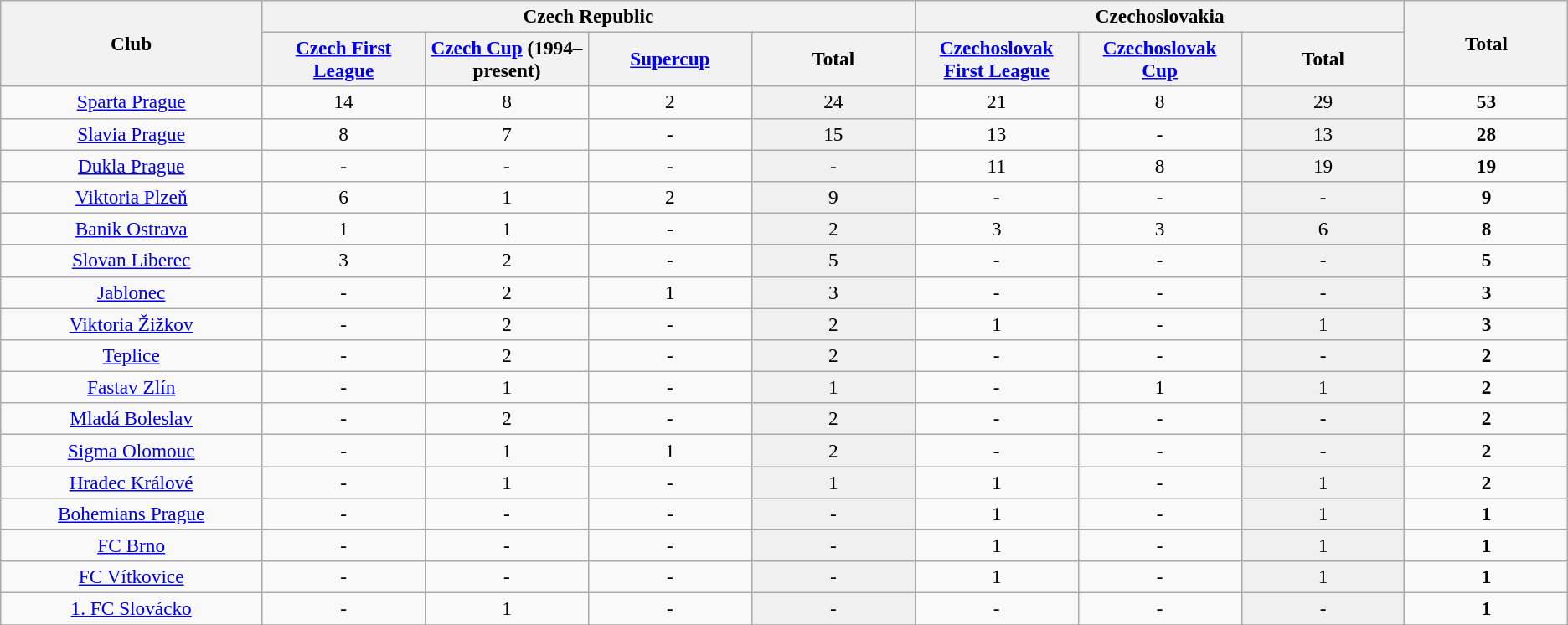<table class="wikitable sortable" style="font-size:97%; text-align: center">
<tr>
<th rowspan=2 width=16% class="wikitable sortable">Club</th>
<th colspan=4 width=30% class=unsortable>Czech Republic</th>
<th colspan="3" width="30%" class="unsortable">Czechoslovakia</th>
<th rowspan=2 width=10% class=sortable>Total</th>
</tr>
<tr>
<th class=sortable width=10%><a href='#'>Czech First League</a></th>
<th class=sortable width=10%><a href='#'>Czech Cup</a> (1994–present)</th>
<th class=sortable width=10%><a href='#'>Supercup</a></th>
<th class=sortable width=10%>Total</th>
<th class=sortable width=10%><a href='#'>Czechoslovak First League</a></th>
<th class=sortable width=10%><a href='#'>Czechoslovak Cup</a></th>
<th class=sortable width=10%>Total</th>
</tr>
<tr>
<td><a href='#'>Sparta Prague</a></td>
<td>14</td>
<td>8</td>
<td>2</td>
<td bgcolor=#F0F0F0>24</td>
<td>21</td>
<td>8</td>
<td bgcolor="#F0F0F0">29</td>
<td><strong>53</strong></td>
</tr>
<tr>
<td><a href='#'>Slavia Prague</a></td>
<td>8</td>
<td>7</td>
<td>-</td>
<td bgcolor=#F0F0F0>15</td>
<td>13</td>
<td>-</td>
<td bgcolor="#F0F0F0">13</td>
<td><strong>28</strong></td>
</tr>
<tr>
<td><a href='#'>Dukla Prague</a></td>
<td>-</td>
<td>-</td>
<td>-</td>
<td bgcolor=#F0F0F0>-</td>
<td>11</td>
<td>8</td>
<td bgcolor="#F0F0F0">19</td>
<td><strong>19</strong></td>
</tr>
<tr>
<td><a href='#'>Viktoria Plzeň</a></td>
<td>6</td>
<td>1</td>
<td>2</td>
<td bgcolor="#F0F0F0">9</td>
<td>-</td>
<td>-</td>
<td bgcolor="#F0F0F0">-</td>
<td><strong>9</strong></td>
</tr>
<tr>
<td><a href='#'>Banik Ostrava</a></td>
<td>1</td>
<td>1</td>
<td>-</td>
<td bgcolor=#F0F0F0>2</td>
<td>3</td>
<td>3</td>
<td bgcolor="#F0F0F0">6</td>
<td><strong>8</strong></td>
</tr>
<tr>
<td><a href='#'>Slovan Liberec</a></td>
<td>3</td>
<td>2</td>
<td>-</td>
<td bgcolor=#F0F0F0>5</td>
<td>-</td>
<td>-</td>
<td bgcolor="#F0F0F0">-</td>
<td><strong>5</strong></td>
</tr>
<tr>
<td><a href='#'>Jablonec</a></td>
<td>-</td>
<td>2</td>
<td>1</td>
<td bgcolor=#F0F0F0>3</td>
<td>-</td>
<td>-</td>
<td bgcolor="#F0F0F0">-</td>
<td><strong>3</strong></td>
</tr>
<tr>
<td><a href='#'>Viktoria Žižkov</a></td>
<td>-</td>
<td>2</td>
<td>-</td>
<td bgcolor=#F0F0F0>2</td>
<td>1</td>
<td>-</td>
<td bgcolor="#F0F0F0">1</td>
<td><strong>3</strong></td>
</tr>
<tr>
<td><a href='#'>Teplice</a></td>
<td>-</td>
<td>2</td>
<td>-</td>
<td bgcolor=#F0F0F0>2</td>
<td>-</td>
<td>-</td>
<td bgcolor="#F0F0F0">-</td>
<td><strong>2</strong></td>
</tr>
<tr>
<td><a href='#'>Fastav Zlín</a></td>
<td>-</td>
<td>1</td>
<td>-</td>
<td bgcolor=#F0F0F0>1</td>
<td>-</td>
<td>1</td>
<td bgcolor="#F0F0F0">1</td>
<td><strong>2</strong></td>
</tr>
<tr>
<td><a href='#'>Mladá Boleslav</a></td>
<td>-</td>
<td>2</td>
<td>-</td>
<td bgcolor=#F0F0F0>2</td>
<td>-</td>
<td>-</td>
<td bgcolor="#F0F0F0">-</td>
<td><strong>2</strong></td>
</tr>
<tr>
<td><a href='#'>Sigma Olomouc</a></td>
<td>-</td>
<td>1</td>
<td>1</td>
<td bgcolor=#F0F0F0>2</td>
<td>-</td>
<td>-</td>
<td bgcolor="#F0F0F0">-</td>
<td><strong>2</strong></td>
</tr>
<tr>
<td><a href='#'>Hradec Králové</a></td>
<td>-</td>
<td>1</td>
<td>-</td>
<td bgcolor=#F0F0F0>1</td>
<td>1</td>
<td>-</td>
<td bgcolor="#F0F0F0">1</td>
<td><strong>2</strong></td>
</tr>
<tr>
<td><a href='#'>Bohemians Prague</a></td>
<td>-</td>
<td>-</td>
<td>-</td>
<td bgcolor=#F0F0F0>-</td>
<td>1</td>
<td>-</td>
<td bgcolor="#F0F0F0">1</td>
<td><strong>1</strong></td>
</tr>
<tr>
<td><a href='#'>FC Brno</a></td>
<td>-</td>
<td>-</td>
<td>-</td>
<td bgcolor=#F0F0F0>-</td>
<td>1</td>
<td>-</td>
<td bgcolor="#F0F0F0">1</td>
<td><strong>1</strong></td>
</tr>
<tr>
<td><a href='#'>FC Vítkovice</a></td>
<td>-</td>
<td>-</td>
<td>-</td>
<td bgcolor=#F0F0F0>-</td>
<td>1</td>
<td>-</td>
<td bgcolor="#F0F0F0">1</td>
<td><strong>1</strong></td>
</tr>
<tr>
<td><a href='#'>1. FC Slovácko</a></td>
<td>-</td>
<td>1</td>
<td>-</td>
<td bgcolor=#F0F0F0>-</td>
<td>-</td>
<td>-</td>
<td bgcolor="#F0F0F0">-</td>
<td><strong>1</strong></td>
</tr>
<tr>
</tr>
</table>
